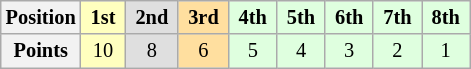<table class="wikitable" style="font-size:85%; text-align:center">
<tr>
<th>Position</th>
<td style="background:#ffffbf;"> <strong>1st</strong> </td>
<td style="background:#dfdfdf;"> <strong>2nd</strong> </td>
<td style="background:#ffdf9f;"> <strong>3rd</strong> </td>
<td style="background:#dfffdf;"> <strong>4th</strong> </td>
<td style="background:#dfffdf;"> <strong>5th</strong> </td>
<td style="background:#dfffdf;"> <strong>6th</strong> </td>
<td style="background:#dfffdf;"> <strong>7th</strong> </td>
<td style="background:#dfffdf;"> <strong>8th</strong> </td>
</tr>
<tr>
<th>Points</th>
<td style="background:#ffffbf;">10</td>
<td style="background:#dfdfdf;">8</td>
<td style="background:#ffdf9f;">6</td>
<td style="background:#dfffdf;">5</td>
<td style="background:#dfffdf;">4</td>
<td style="background:#dfffdf;">3</td>
<td style="background:#dfffdf;">2</td>
<td style="background:#dfffdf;">1</td>
</tr>
</table>
